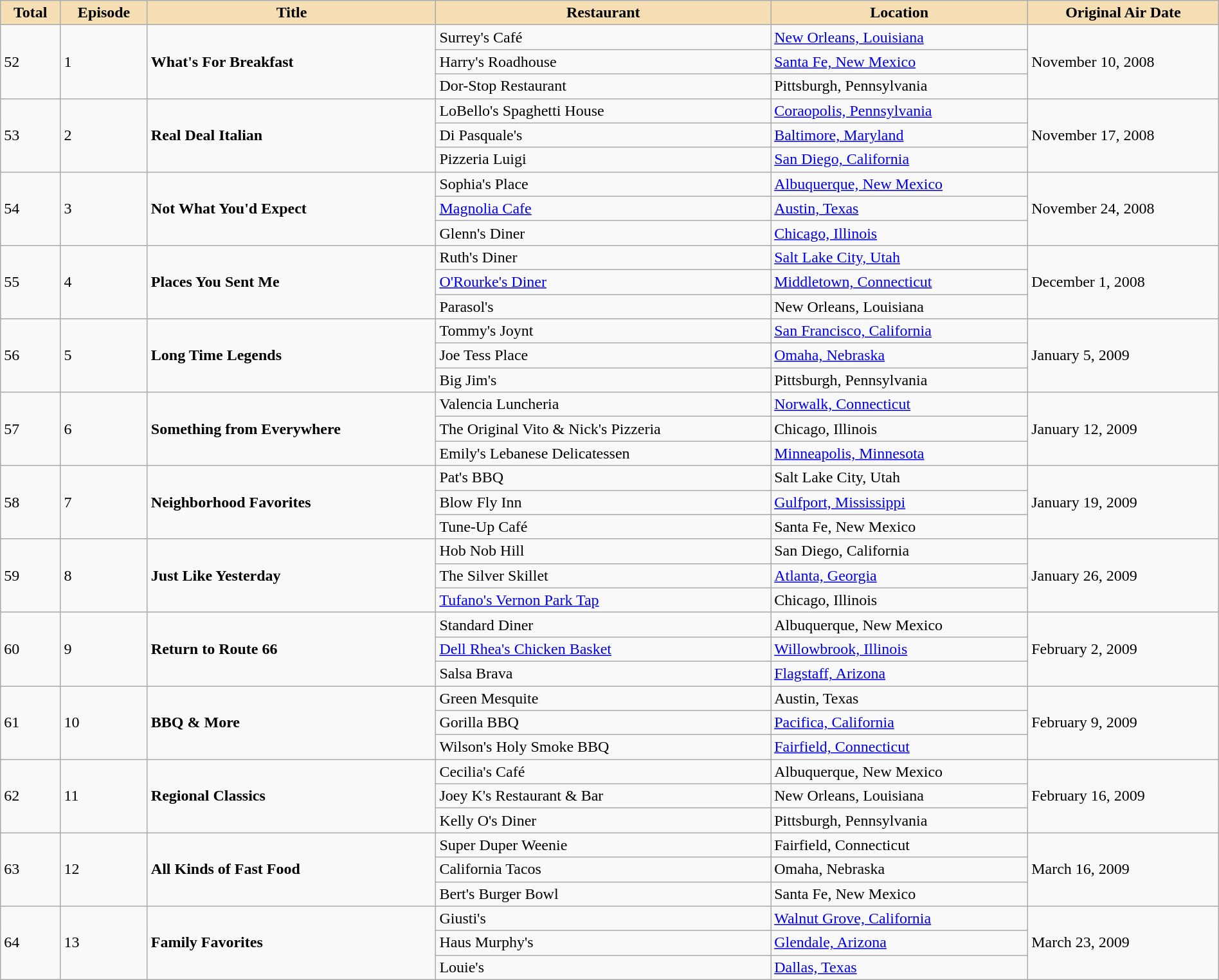<table class="wikitable" style="width: 100%;">
<tr>
<th # style="background:wheat;">Total</th>
<th # style="background:wheat;">Episode</th>
<th # style="background:wheat;">Title</th>
<th # style="background:wheat;">Restaurant</th>
<th # style="background:wheat;">Location</th>
<th # style="background:wheat;">Original Air Date</th>
</tr>
<tr>
<td rowspan="3">52</td>
<td rowspan="3">1</td>
<td rowspan="3"><strong>What's For Breakfast</strong></td>
<td>Surrey's Café</td>
<td><a href='#'>New Orleans, Louisiana</a></td>
<td rowspan="3">November 10, 2008</td>
</tr>
<tr>
<td>Harry's Roadhouse</td>
<td><a href='#'>Santa Fe, New Mexico</a></td>
</tr>
<tr>
<td>Dor-Stop Restaurant</td>
<td>Pittsburgh, Pennsylvania</td>
</tr>
<tr>
<td rowspan="3">53</td>
<td rowspan="3">2</td>
<td rowspan="3"><strong>Real Deal Italian</strong></td>
<td>LoBello's Spaghetti House</td>
<td><a href='#'>Coraopolis, Pennsylvania</a></td>
<td rowspan="3">November 17, 2008</td>
</tr>
<tr>
<td>Di Pasquale's</td>
<td><a href='#'>Baltimore, Maryland</a></td>
</tr>
<tr>
<td>Pizzeria Luigi</td>
<td><a href='#'>San Diego, California</a></td>
</tr>
<tr>
<td rowspan="3">54</td>
<td rowspan="3">3</td>
<td rowspan="3"><strong>Not What You'd Expect</strong></td>
<td>Sophia's Place</td>
<td><a href='#'>Albuquerque, New Mexico</a></td>
<td rowspan="3">November 24, 2008</td>
</tr>
<tr>
<td><a href='#'>Magnolia Cafe</a></td>
<td><a href='#'>Austin, Texas</a></td>
</tr>
<tr>
<td>Glenn's Diner</td>
<td><a href='#'>Chicago, Illinois</a></td>
</tr>
<tr>
<td rowspan="3">55</td>
<td rowspan="3">4</td>
<td rowspan="3"><strong>Places You Sent Me</strong></td>
<td>Ruth's Diner</td>
<td><a href='#'>Salt Lake City, Utah</a></td>
<td rowspan="3">December 1, 2008</td>
</tr>
<tr>
<td><a href='#'>O'Rourke's Diner</a></td>
<td><a href='#'>Middletown, Connecticut</a></td>
</tr>
<tr>
<td>Parasol's</td>
<td>New Orleans, Louisiana</td>
</tr>
<tr>
<td rowspan="3">56</td>
<td rowspan="3">5</td>
<td rowspan="3"><strong>Long Time Legends</strong></td>
<td>Tommy's Joynt</td>
<td><a href='#'>San Francisco, California</a></td>
<td rowspan="3">January 5, 2009</td>
</tr>
<tr>
<td>Joe Tess Place</td>
<td><a href='#'>Omaha, Nebraska</a></td>
</tr>
<tr>
<td>Big Jim's</td>
<td>Pittsburgh, Pennsylvania</td>
</tr>
<tr>
<td rowspan="3">57</td>
<td rowspan="3">6</td>
<td rowspan="3"><strong>Something from Everywhere</strong></td>
<td>Valencia Luncheria</td>
<td><a href='#'>Norwalk, Connecticut</a></td>
<td rowspan="3">January 12, 2009</td>
</tr>
<tr>
<td>The Original Vito & Nick's Pizzeria</td>
<td>Chicago, Illinois</td>
</tr>
<tr>
<td>Emily's Lebanese Delicatessen</td>
<td><a href='#'>Minneapolis, Minnesota</a></td>
</tr>
<tr>
<td rowspan="3">58</td>
<td rowspan="3">7</td>
<td rowspan="3"><strong>Neighborhood Favorites</strong></td>
<td>Pat's BBQ</td>
<td>Salt Lake City, Utah</td>
<td rowspan="3">January 19, 2009</td>
</tr>
<tr>
<td>Blow Fly Inn</td>
<td><a href='#'>Gulfport, Mississippi</a></td>
</tr>
<tr>
<td>Tune-Up Café</td>
<td>Santa Fe, New Mexico</td>
</tr>
<tr>
<td rowspan="3">59</td>
<td rowspan="3">8</td>
<td rowspan="3"><strong>Just Like Yesterday</strong></td>
<td>Hob Nob Hill</td>
<td>San Diego, California</td>
<td rowspan="3">January 26, 2009</td>
</tr>
<tr>
<td>The Silver Skillet</td>
<td><a href='#'>Atlanta, Georgia</a></td>
</tr>
<tr>
<td><a href='#'>Tufano's Vernon Park Tap</a></td>
<td>Chicago, Illinois</td>
</tr>
<tr>
<td rowspan="3">60</td>
<td rowspan="3">9</td>
<td rowspan="3"><strong>Return to Route 66</strong></td>
<td>Standard Diner</td>
<td>Albuquerque, New Mexico</td>
<td rowspan="3">February 2, 2009</td>
</tr>
<tr>
<td><a href='#'>Dell Rhea's Chicken Basket</a></td>
<td><a href='#'>Willowbrook, Illinois</a></td>
</tr>
<tr>
<td>Salsa Brava</td>
<td><a href='#'>Flagstaff, Arizona</a></td>
</tr>
<tr>
<td rowspan="3">61</td>
<td rowspan="3">10</td>
<td rowspan="3"><strong>BBQ & More</strong></td>
<td>Green Mesquite</td>
<td>Austin, Texas</td>
<td rowspan="3">February 9, 2009</td>
</tr>
<tr>
<td>Gorilla BBQ</td>
<td><a href='#'>Pacifica, California</a></td>
</tr>
<tr>
<td>Wilson's Holy Smoke BBQ</td>
<td><a href='#'>Fairfield, Connecticut</a></td>
</tr>
<tr>
<td rowspan="3">62</td>
<td rowspan="3">11</td>
<td rowspan="3"><strong>Regional Classics</strong></td>
<td>Cecilia's Café</td>
<td>Albuquerque, New Mexico</td>
<td rowspan="3">February 16, 2009</td>
</tr>
<tr>
<td>Joey K's Restaurant & Bar</td>
<td>New Orleans, Louisiana</td>
</tr>
<tr>
<td>Kelly O's Diner</td>
<td>Pittsburgh, Pennsylvania</td>
</tr>
<tr>
<td rowspan="3">63</td>
<td rowspan="3">12</td>
<td rowspan="3"><strong>All Kinds of Fast Food</strong></td>
<td>Super Duper Weenie</td>
<td>Fairfield, Connecticut</td>
<td rowspan="3">March 16, 2009</td>
</tr>
<tr>
<td>California Tacos</td>
<td>Omaha, Nebraska</td>
</tr>
<tr>
<td>Bert's Burger Bowl</td>
<td>Santa Fe, New Mexico</td>
</tr>
<tr>
<td rowspan="3">64</td>
<td rowspan="3">13</td>
<td rowspan="3"><strong>Family Favorites</strong></td>
<td>Giusti's</td>
<td><a href='#'>Walnut Grove, California</a></td>
<td rowspan="3">March 23, 2009</td>
</tr>
<tr>
<td>Haus Murphy's</td>
<td><a href='#'>Glendale, Arizona</a></td>
</tr>
<tr>
<td>Louie's</td>
<td><a href='#'>Dallas, Texas</a></td>
</tr>
</table>
